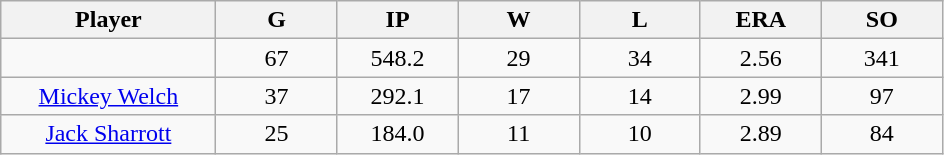<table class="wikitable sortable">
<tr>
<th bgcolor="#DDDDFF" width="16%">Player</th>
<th bgcolor="#DDDDFF" width="9%">G</th>
<th bgcolor="#DDDDFF" width="9%">IP</th>
<th bgcolor="#DDDDFF" width="9%">W</th>
<th bgcolor="#DDDDFF" width="9%">L</th>
<th bgcolor="#DDDDFF" width="9%">ERA</th>
<th bgcolor="#DDDDFF" width="9%">SO</th>
</tr>
<tr align="center">
<td></td>
<td>67</td>
<td>548.2</td>
<td>29</td>
<td>34</td>
<td>2.56</td>
<td>341</td>
</tr>
<tr align="center">
<td><a href='#'>Mickey Welch</a></td>
<td>37</td>
<td>292.1</td>
<td>17</td>
<td>14</td>
<td>2.99</td>
<td>97</td>
</tr>
<tr align=center>
<td><a href='#'>Jack Sharrott</a></td>
<td>25</td>
<td>184.0</td>
<td>11</td>
<td>10</td>
<td>2.89</td>
<td>84</td>
</tr>
</table>
